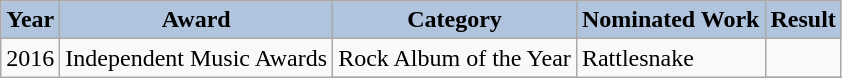<table class="wikitable">
<tr style="text-align:center;">
<th style="background:#B0C4DE">Year</th>
<th style="background:#B0C4DE">Award</th>
<th style="background:#B0C4DE">Category</th>
<th style="background:#B0C4DE">Nominated Work</th>
<th style="background:#B0C4DE">Result</th>
</tr>
<tr>
<td rowspan="3">2016</td>
<td rowspan="3">Independent Music Awards</td>
<td>Rock Album of the Year</td>
<td rowspan="2">Rattlesnake</td>
<td></td>
</tr>
<tr>
</tr>
</table>
